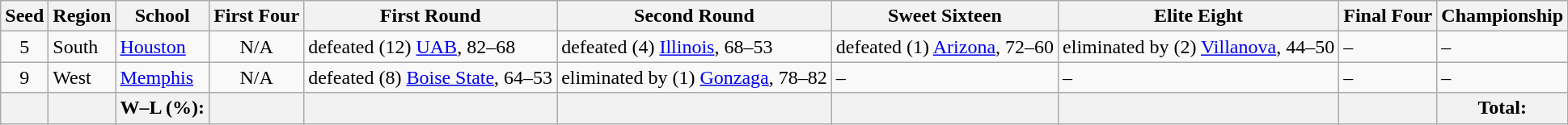<table class="sortable wikitable" style="white-space:nowrap; font-size:100%;">
<tr>
<th>Seed</th>
<th>Region</th>
<th>School</th>
<th>First Four</th>
<th>First Round</th>
<th>Second Round</th>
<th>Sweet Sixteen</th>
<th>Elite Eight</th>
<th>Final Four</th>
<th>Championship</th>
</tr>
<tr>
<td align=center>5</td>
<td>South</td>
<td><a href='#'>Houston</a></td>
<td align=center>N/A</td>
<td>defeated (12) <a href='#'>UAB</a>, 82–68</td>
<td>defeated (4) <a href='#'>Illinois</a>, 68–53</td>
<td>defeated (1) <a href='#'>Arizona</a>, 72–60</td>
<td>eliminated by (2) <a href='#'>Villanova</a>, 44–50</td>
<td>–</td>
<td>–</td>
</tr>
<tr>
<td align=center>9</td>
<td>West</td>
<td><a href='#'>Memphis</a></td>
<td align=center>N/A</td>
<td>defeated (8) <a href='#'>Boise State</a>, 64–53</td>
<td>eliminated by (1) <a href='#'>Gonzaga</a>, 78–82</td>
<td>–</td>
<td>–</td>
<td>–</td>
<td>–</td>
</tr>
<tr>
<th></th>
<th></th>
<th>W–L (%):</th>
<th></th>
<th></th>
<th></th>
<th></th>
<th></th>
<th></th>
<th> Total: </th>
</tr>
</table>
